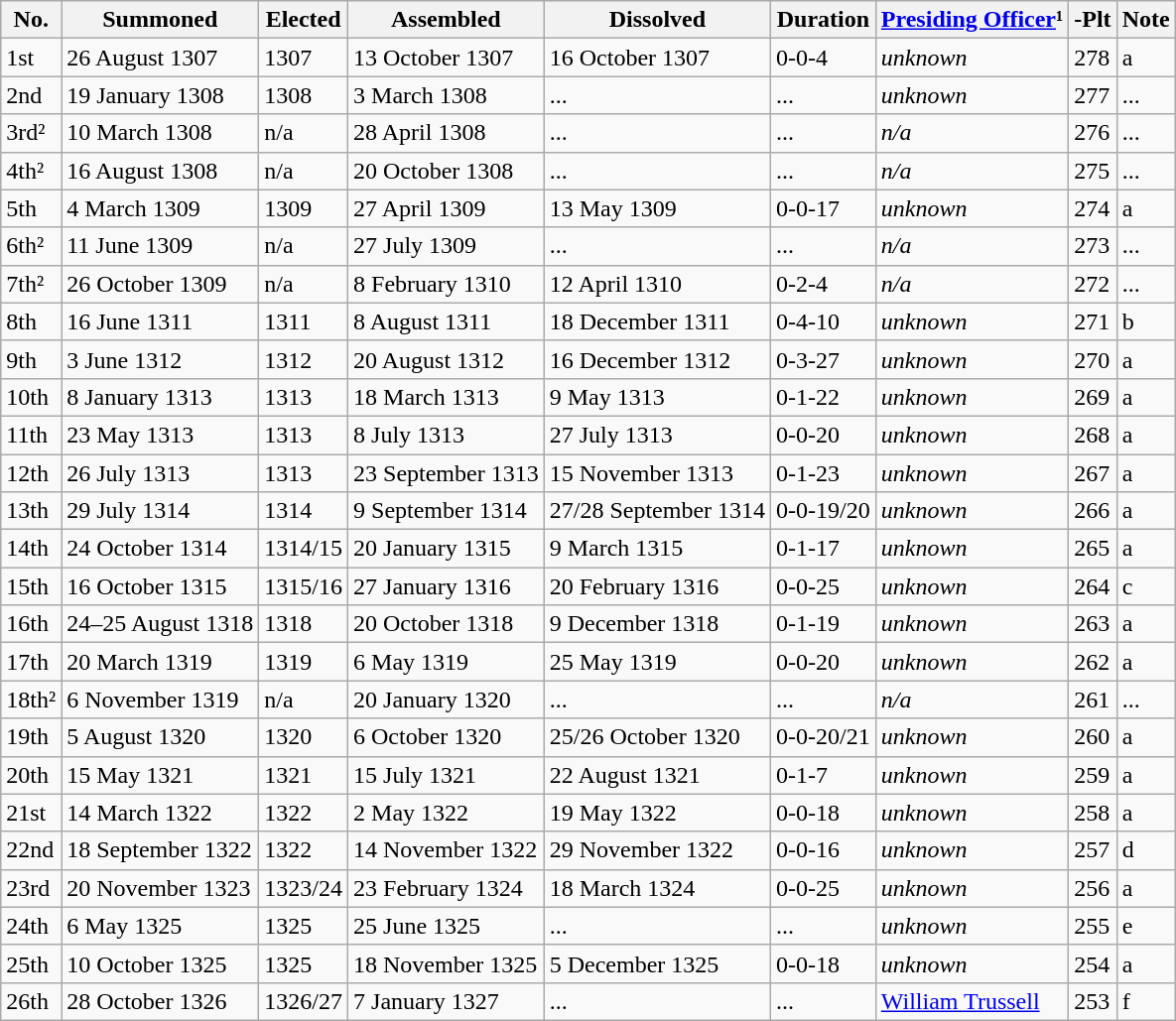<table class="wikitable">
<tr>
<th>No.</th>
<th>Summoned</th>
<th>Elected</th>
<th>Assembled</th>
<th>Dissolved</th>
<th>Duration</th>
<th><a href='#'>Presiding Officer</a>¹</th>
<th>-Plt</th>
<th>Note</th>
</tr>
<tr>
<td>1st</td>
<td>26 August 1307</td>
<td>1307</td>
<td>13 October 1307</td>
<td>16 October 1307</td>
<td>0-0-4</td>
<td><em>unknown</em></td>
<td>278</td>
<td>a</td>
</tr>
<tr>
<td>2nd</td>
<td>19 January 1308</td>
<td>1308</td>
<td>3 March 1308</td>
<td>...</td>
<td>...</td>
<td><em>unknown</em></td>
<td>277</td>
<td>...</td>
</tr>
<tr>
<td>3rd²</td>
<td>10 March 1308</td>
<td>n/a</td>
<td>28 April 1308</td>
<td>...</td>
<td>...</td>
<td><em>n/a</em></td>
<td>276</td>
<td>...</td>
</tr>
<tr>
<td>4th²</td>
<td>16 August 1308</td>
<td>n/a</td>
<td>20 October 1308</td>
<td>...</td>
<td>...</td>
<td><em>n/a</em></td>
<td>275</td>
<td>...</td>
</tr>
<tr>
<td>5th</td>
<td>4 March 1309</td>
<td>1309</td>
<td>27 April 1309</td>
<td>13 May 1309</td>
<td>0-0-17</td>
<td><em>unknown</em></td>
<td>274</td>
<td>a</td>
</tr>
<tr>
<td>6th²</td>
<td>11 June 1309</td>
<td>n/a</td>
<td>27 July 1309</td>
<td>...</td>
<td>...</td>
<td><em>n/a</em></td>
<td>273</td>
<td>...</td>
</tr>
<tr>
<td>7th²</td>
<td>26 October 1309</td>
<td>n/a</td>
<td>8 February 1310</td>
<td>12 April 1310</td>
<td>0-2-4</td>
<td><em>n/a</em></td>
<td>272</td>
<td>...</td>
</tr>
<tr>
<td>8th</td>
<td>16 June 1311</td>
<td>1311</td>
<td>8 August 1311</td>
<td>18 December 1311</td>
<td>0-4-10</td>
<td><em>unknown</em></td>
<td>271</td>
<td>b</td>
</tr>
<tr>
<td>9th</td>
<td>3 June 1312</td>
<td>1312</td>
<td>20 August 1312</td>
<td>16 December 1312</td>
<td>0-3-27</td>
<td><em>unknown</em></td>
<td>270</td>
<td>a</td>
</tr>
<tr>
<td>10th</td>
<td>8 January 1313</td>
<td>1313</td>
<td>18 March 1313</td>
<td>9 May 1313</td>
<td>0-1-22</td>
<td><em>unknown</em></td>
<td>269</td>
<td>a</td>
</tr>
<tr>
<td>11th</td>
<td>23 May 1313</td>
<td>1313</td>
<td>8 July 1313</td>
<td>27 July 1313</td>
<td>0-0-20</td>
<td><em>unknown</em></td>
<td>268</td>
<td>a</td>
</tr>
<tr>
<td>12th</td>
<td>26 July 1313</td>
<td>1313</td>
<td>23 September 1313</td>
<td>15 November 1313</td>
<td>0-1-23</td>
<td><em>unknown</em></td>
<td>267</td>
<td>a</td>
</tr>
<tr>
<td>13th</td>
<td>29 July 1314</td>
<td>1314</td>
<td>9 September 1314</td>
<td>27/28 September 1314</td>
<td>0-0-19/20</td>
<td><em>unknown</em></td>
<td>266</td>
<td>a</td>
</tr>
<tr>
<td>14th</td>
<td>24 October 1314</td>
<td>1314/15</td>
<td>20 January 1315</td>
<td>9 March 1315</td>
<td>0-1-17</td>
<td><em>unknown</em></td>
<td>265</td>
<td>a</td>
</tr>
<tr>
<td>15th</td>
<td>16 October 1315</td>
<td>1315/16</td>
<td>27 January 1316</td>
<td>20 February 1316</td>
<td>0-0-25</td>
<td><em>unknown</em></td>
<td>264</td>
<td>c</td>
</tr>
<tr>
<td>16th</td>
<td>24–25 August 1318</td>
<td>1318</td>
<td>20 October 1318</td>
<td>9 December 1318</td>
<td>0-1-19</td>
<td><em>unknown</em></td>
<td>263</td>
<td>a</td>
</tr>
<tr>
<td>17th</td>
<td>20 March 1319</td>
<td>1319</td>
<td>6 May 1319</td>
<td>25 May 1319</td>
<td>0-0-20</td>
<td><em>unknown</em></td>
<td>262</td>
<td>a</td>
</tr>
<tr>
<td>18th²</td>
<td>6 November 1319</td>
<td>n/a</td>
<td>20 January 1320</td>
<td>...</td>
<td>...</td>
<td><em>n/a</em></td>
<td>261</td>
<td>...</td>
</tr>
<tr>
<td>19th</td>
<td>5 August 1320</td>
<td>1320</td>
<td>6 October 1320</td>
<td>25/26 October 1320</td>
<td>0-0-20/21</td>
<td><em>unknown</em></td>
<td>260</td>
<td>a</td>
</tr>
<tr>
<td>20th</td>
<td>15 May 1321</td>
<td>1321</td>
<td>15 July 1321</td>
<td>22 August 1321</td>
<td>0-1-7</td>
<td><em>unknown</em></td>
<td>259</td>
<td>a</td>
</tr>
<tr>
<td>21st</td>
<td>14 March 1322</td>
<td>1322</td>
<td>2 May 1322</td>
<td>19 May 1322</td>
<td>0-0-18</td>
<td><em>unknown</em></td>
<td>258</td>
<td>a</td>
</tr>
<tr>
<td>22nd</td>
<td>18 September 1322</td>
<td>1322</td>
<td>14 November 1322</td>
<td>29 November 1322</td>
<td>0-0-16</td>
<td><em>unknown</em></td>
<td>257</td>
<td>d</td>
</tr>
<tr>
<td>23rd</td>
<td>20 November 1323</td>
<td>1323/24</td>
<td>23 February 1324</td>
<td>18 March 1324</td>
<td>0-0-25</td>
<td><em>unknown</em></td>
<td>256</td>
<td>a</td>
</tr>
<tr>
<td>24th</td>
<td>6 May 1325</td>
<td>1325</td>
<td>25 June 1325</td>
<td>...</td>
<td>...</td>
<td><em>unknown</em></td>
<td>255</td>
<td>e</td>
</tr>
<tr>
<td>25th</td>
<td>10 October 1325</td>
<td>1325</td>
<td>18 November 1325</td>
<td>5 December 1325</td>
<td>0-0-18</td>
<td><em>unknown</em></td>
<td>254</td>
<td>a</td>
</tr>
<tr>
<td>26th</td>
<td>28 October 1326</td>
<td>1326/27</td>
<td>7 January 1327</td>
<td>...</td>
<td>...</td>
<td><a href='#'>William Trussell</a></td>
<td>253</td>
<td>f</td>
</tr>
</table>
